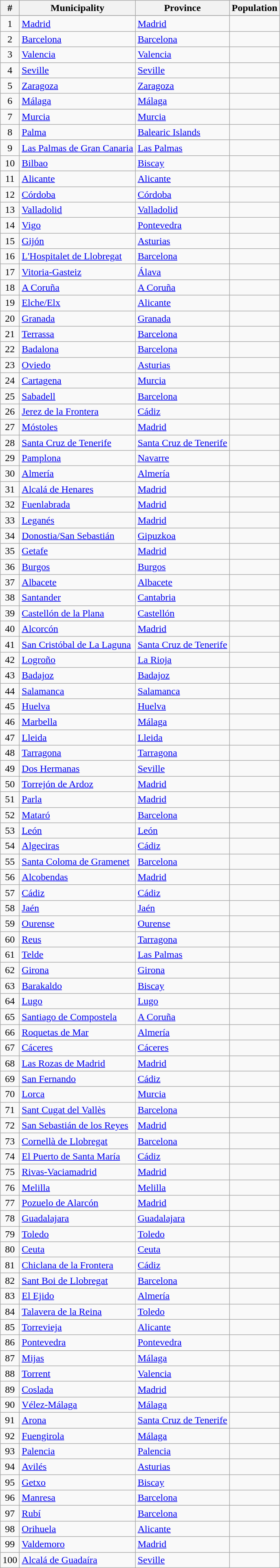<table class="wikitable sortable">
<tr>
<th>#</th>
<th>Municipality</th>
<th>Province</th>
<th>Population<br></th>
</tr>
<tr>
</tr>
<tr>
<td align = "center">1</td>
<td><a href='#'>Madrid</a></td>
<td><a href='#'>Madrid</a></td>
<td align = "right"></td>
</tr>
<tr>
<td align = "center">2</td>
<td><a href='#'>Barcelona</a></td>
<td><a href='#'>Barcelona</a></td>
<td align = "right"></td>
</tr>
<tr>
<td align = "center">3</td>
<td><a href='#'>Valencia</a></td>
<td><a href='#'>Valencia</a></td>
<td align = "right"></td>
</tr>
<tr>
<td align = "center">4</td>
<td><a href='#'>Seville</a></td>
<td><a href='#'>Seville</a></td>
<td align = "right"></td>
</tr>
<tr>
<td align = "center">5</td>
<td><a href='#'>Zaragoza</a></td>
<td><a href='#'>Zaragoza</a></td>
<td align = "right"></td>
</tr>
<tr>
<td align = "center">6</td>
<td><a href='#'>Málaga</a></td>
<td><a href='#'>Málaga</a></td>
<td align = "right"></td>
</tr>
<tr>
<td align = "center">7</td>
<td><a href='#'>Murcia</a></td>
<td><a href='#'>Murcia</a></td>
<td align = "right"></td>
</tr>
<tr>
<td align = "center">8</td>
<td><a href='#'>Palma</a></td>
<td><a href='#'>Balearic Islands</a></td>
<td align = "right"></td>
</tr>
<tr>
<td align = "center">9</td>
<td><a href='#'>Las Palmas de Gran Canaria</a></td>
<td><a href='#'>Las Palmas</a></td>
<td align = "right"></td>
</tr>
<tr>
<td align = "center">10</td>
<td><a href='#'>Bilbao</a></td>
<td><a href='#'>Biscay</a></td>
<td align = "right"></td>
</tr>
<tr>
<td align = "center">11</td>
<td><a href='#'>Alicante</a></td>
<td><a href='#'>Alicante</a></td>
<td align = "right"></td>
</tr>
<tr>
<td align = "center">12</td>
<td><a href='#'>Córdoba</a></td>
<td><a href='#'>Córdoba</a></td>
<td align = "right"></td>
</tr>
<tr>
<td align = "center">13</td>
<td><a href='#'>Valladolid</a></td>
<td><a href='#'>Valladolid</a></td>
<td align = "right"></td>
</tr>
<tr>
<td align = "center">14</td>
<td><a href='#'>Vigo</a></td>
<td><a href='#'>Pontevedra</a></td>
<td align = "right"></td>
</tr>
<tr>
<td align = "center">15</td>
<td><a href='#'>Gijón</a></td>
<td><a href='#'>Asturias</a></td>
<td align = "right"></td>
</tr>
<tr>
<td align = "center">16</td>
<td><a href='#'>L'Hospitalet de Llobregat</a></td>
<td><a href='#'>Barcelona</a></td>
<td align = "right"></td>
</tr>
<tr>
<td align = "center">17</td>
<td><a href='#'>Vitoria-Gasteiz</a></td>
<td><a href='#'>Álava</a></td>
<td align = "right"></td>
</tr>
<tr>
<td align = "center">18</td>
<td><a href='#'>A Coruña</a></td>
<td><a href='#'>A Coruña</a></td>
<td align = "right"></td>
</tr>
<tr>
<td align = "center">19</td>
<td><a href='#'>Elche/Elx</a></td>
<td><a href='#'>Alicante</a></td>
<td align = "right"></td>
</tr>
<tr>
<td align = "center">20</td>
<td><a href='#'>Granada</a></td>
<td><a href='#'>Granada</a></td>
<td align = "right"></td>
</tr>
<tr>
<td align = "center">21</td>
<td><a href='#'>Terrassa</a></td>
<td><a href='#'>Barcelona</a></td>
<td align = "right"></td>
</tr>
<tr>
<td align = "center">22</td>
<td><a href='#'>Badalona</a></td>
<td><a href='#'>Barcelona</a></td>
<td align = "right"></td>
</tr>
<tr>
<td align = "center">23</td>
<td><a href='#'>Oviedo</a></td>
<td><a href='#'>Asturias</a></td>
<td align = "right"></td>
</tr>
<tr>
<td align = "center">24</td>
<td><a href='#'>Cartagena</a></td>
<td><a href='#'>Murcia</a></td>
<td align = "right"></td>
</tr>
<tr>
<td align = "center">25</td>
<td><a href='#'>Sabadell</a></td>
<td><a href='#'>Barcelona</a></td>
<td align = "right"></td>
</tr>
<tr>
<td align = "center">26</td>
<td><a href='#'>Jerez de la Frontera</a></td>
<td><a href='#'>Cádiz</a></td>
<td align = "right"></td>
</tr>
<tr>
<td align = "center">27</td>
<td><a href='#'>Móstoles</a></td>
<td><a href='#'>Madrid</a></td>
<td align = "right"></td>
</tr>
<tr>
<td align = "center">28</td>
<td><a href='#'>Santa Cruz de Tenerife</a></td>
<td><a href='#'>Santa Cruz de Tenerife</a></td>
<td align = "right"></td>
</tr>
<tr>
<td align = "center">29</td>
<td><a href='#'>Pamplona</a></td>
<td><a href='#'>Navarre</a></td>
<td align = "right"></td>
</tr>
<tr>
<td align = "center">30</td>
<td><a href='#'>Almería</a></td>
<td><a href='#'>Almería</a></td>
<td align = "right"></td>
</tr>
<tr>
<td align = "center">31</td>
<td><a href='#'>Alcalá de Henares</a></td>
<td><a href='#'>Madrid</a></td>
<td align = "right"></td>
</tr>
<tr>
<td align = "center">32</td>
<td><a href='#'>Fuenlabrada</a></td>
<td><a href='#'>Madrid</a></td>
<td align = "right"></td>
</tr>
<tr>
<td align = "center">33</td>
<td><a href='#'>Leganés</a></td>
<td><a href='#'>Madrid</a></td>
<td align = "right"></td>
</tr>
<tr>
<td align = "center">34</td>
<td><a href='#'>Donostia/San Sebastián</a></td>
<td><a href='#'>Gipuzkoa</a></td>
<td align = "right"></td>
</tr>
<tr>
<td align = "center">35</td>
<td><a href='#'>Getafe</a></td>
<td><a href='#'>Madrid</a></td>
<td align = "right"></td>
</tr>
<tr>
<td align = "center">36</td>
<td><a href='#'>Burgos</a></td>
<td><a href='#'>Burgos</a></td>
<td align = "right"></td>
</tr>
<tr>
<td align = "center">37</td>
<td><a href='#'>Albacete</a></td>
<td><a href='#'>Albacete</a></td>
<td align = "right"></td>
</tr>
<tr>
<td align = "center">38</td>
<td><a href='#'>Santander</a></td>
<td><a href='#'>Cantabria</a></td>
<td align = "right"></td>
</tr>
<tr>
<td align = "center">39</td>
<td><a href='#'>Castellón de la Plana</a></td>
<td><a href='#'>Castellón</a></td>
<td align = "right"></td>
</tr>
<tr>
<td align = "center">40</td>
<td><a href='#'>Alcorcón</a></td>
<td><a href='#'>Madrid</a></td>
<td align = "right"></td>
</tr>
<tr>
<td align = "center">41</td>
<td><a href='#'>San Cristóbal de La Laguna</a></td>
<td><a href='#'>Santa Cruz de Tenerife</a></td>
<td align = "right"></td>
</tr>
<tr>
<td align = "center">42</td>
<td><a href='#'>Logroño</a></td>
<td><a href='#'>La Rioja</a></td>
<td align = "right"></td>
</tr>
<tr>
<td align = "center">43</td>
<td><a href='#'>Badajoz</a></td>
<td><a href='#'>Badajoz</a></td>
<td align = "right"></td>
</tr>
<tr>
<td align = "center">44</td>
<td><a href='#'>Salamanca</a></td>
<td><a href='#'>Salamanca</a></td>
<td align = "right"></td>
</tr>
<tr>
<td align = "center">45</td>
<td><a href='#'>Huelva</a></td>
<td><a href='#'>Huelva</a></td>
<td align = "right"></td>
</tr>
<tr>
<td align = "center">46</td>
<td><a href='#'>Marbella</a></td>
<td><a href='#'>Málaga</a></td>
<td align = "right"></td>
</tr>
<tr>
<td align = "center">47</td>
<td><a href='#'>Lleida</a></td>
<td><a href='#'>Lleida</a></td>
<td align = "right"></td>
</tr>
<tr>
<td align = "center">48</td>
<td><a href='#'>Tarragona</a></td>
<td><a href='#'>Tarragona</a></td>
<td align = "right"></td>
</tr>
<tr>
<td align = "center">49</td>
<td><a href='#'>Dos Hermanas</a></td>
<td><a href='#'>Seville</a></td>
<td align = "right"></td>
</tr>
<tr>
<td align = "center">50</td>
<td><a href='#'>Torrejón de Ardoz</a></td>
<td><a href='#'>Madrid</a></td>
<td align = "right"></td>
</tr>
<tr>
<td align = "center">51</td>
<td><a href='#'>Parla</a></td>
<td><a href='#'>Madrid</a></td>
<td align = "right"></td>
</tr>
<tr>
<td align = "center">52</td>
<td><a href='#'>Mataró</a></td>
<td><a href='#'>Barcelona</a></td>
<td align = "right"></td>
</tr>
<tr>
<td align = "center">53</td>
<td><a href='#'>León</a></td>
<td><a href='#'>León</a></td>
<td align = "right"></td>
</tr>
<tr>
<td align = "center">54</td>
<td><a href='#'>Algeciras</a></td>
<td><a href='#'>Cádiz</a></td>
<td align = "right"></td>
</tr>
<tr>
<td align = "center">55</td>
<td><a href='#'>Santa Coloma de Gramenet</a></td>
<td><a href='#'>Barcelona</a></td>
<td align = "right"></td>
</tr>
<tr>
<td align = "center">56</td>
<td><a href='#'>Alcobendas</a></td>
<td><a href='#'>Madrid</a></td>
<td align = "right"></td>
</tr>
<tr>
<td align = "center">57</td>
<td><a href='#'>Cádiz</a></td>
<td><a href='#'>Cádiz</a></td>
<td align = "right"></td>
</tr>
<tr>
<td align = "center">58</td>
<td><a href='#'>Jaén</a></td>
<td><a href='#'>Jaén</a></td>
<td align = "right"></td>
</tr>
<tr>
<td align = "center">59</td>
<td><a href='#'>Ourense</a></td>
<td><a href='#'>Ourense</a></td>
<td align = "right"></td>
</tr>
<tr>
<td align = "center">60</td>
<td><a href='#'>Reus</a></td>
<td><a href='#'>Tarragona</a></td>
<td align = "right"></td>
</tr>
<tr>
<td align = "center">61</td>
<td><a href='#'>Telde</a></td>
<td><a href='#'>Las Palmas</a></td>
<td align = "right"></td>
</tr>
<tr>
<td align = "center">62</td>
<td><a href='#'>Girona</a></td>
<td><a href='#'>Girona</a></td>
<td align = "right"></td>
</tr>
<tr>
<td align = "center">63</td>
<td><a href='#'>Barakaldo</a></td>
<td><a href='#'>Biscay</a></td>
<td align = "right"></td>
</tr>
<tr>
<td align = "center">64</td>
<td><a href='#'>Lugo</a></td>
<td><a href='#'>Lugo</a></td>
<td align = "right"></td>
</tr>
<tr>
<td align = "center">65</td>
<td><a href='#'>Santiago de Compostela</a></td>
<td><a href='#'>A Coruña</a></td>
<td align = "right"></td>
</tr>
<tr>
<td align = "center">66</td>
<td><a href='#'>Roquetas de Mar</a></td>
<td><a href='#'>Almería</a></td>
<td align = "right"></td>
</tr>
<tr>
<td align = "center">67</td>
<td><a href='#'>Cáceres</a></td>
<td><a href='#'>Cáceres</a></td>
<td align = "right"></td>
</tr>
<tr>
<td align = "center">68</td>
<td><a href='#'>Las Rozas de Madrid</a></td>
<td><a href='#'>Madrid</a></td>
<td align = "right"></td>
</tr>
<tr>
<td align = "center">69</td>
<td><a href='#'>San Fernando</a></td>
<td><a href='#'>Cádiz</a></td>
<td align = "right"></td>
</tr>
<tr>
<td align = "center">70</td>
<td><a href='#'>Lorca</a></td>
<td><a href='#'>Murcia</a></td>
<td align = "right"></td>
</tr>
<tr>
<td align = "center">71</td>
<td><a href='#'>Sant Cugat del Vallès</a></td>
<td><a href='#'>Barcelona</a></td>
<td align = "right"></td>
</tr>
<tr>
<td align = "center">72</td>
<td><a href='#'>San Sebastián de los Reyes</a></td>
<td><a href='#'>Madrid</a></td>
<td align = "right"></td>
</tr>
<tr>
<td align = "center">73</td>
<td><a href='#'>Cornellà de Llobregat</a></td>
<td><a href='#'>Barcelona</a></td>
<td align = "right"></td>
</tr>
<tr>
<td align = "center">74</td>
<td><a href='#'>El Puerto de Santa María</a></td>
<td><a href='#'>Cádiz</a></td>
<td align = "right"></td>
</tr>
<tr>
<td align = "center">75</td>
<td><a href='#'>Rivas-Vaciamadrid</a></td>
<td><a href='#'>Madrid</a></td>
<td align = "right"></td>
</tr>
<tr>
<td align = "center">76</td>
<td><a href='#'>Melilla</a></td>
<td><a href='#'>Melilla</a></td>
<td align = "right"></td>
</tr>
<tr>
<td align = "center">77</td>
<td><a href='#'>Pozuelo de Alarcón</a></td>
<td><a href='#'>Madrid</a></td>
<td align = "right"></td>
</tr>
<tr>
<td align = "center">78</td>
<td><a href='#'>Guadalajara</a></td>
<td><a href='#'>Guadalajara</a></td>
<td align = "right"></td>
</tr>
<tr>
<td align = "center">79</td>
<td><a href='#'>Toledo</a></td>
<td><a href='#'>Toledo</a></td>
<td align = "right"></td>
</tr>
<tr>
<td align = "center">80</td>
<td><a href='#'>Ceuta</a></td>
<td><a href='#'>Ceuta</a></td>
<td align = "right"></td>
</tr>
<tr>
<td align = "center">81</td>
<td><a href='#'>Chiclana de la Frontera</a></td>
<td><a href='#'>Cádiz</a></td>
<td align = "right"></td>
</tr>
<tr>
<td align = "center">82</td>
<td><a href='#'>Sant Boi de Llobregat</a></td>
<td><a href='#'>Barcelona</a></td>
<td align = "right"></td>
</tr>
<tr>
<td align = "center">83</td>
<td><a href='#'>El Ejido</a></td>
<td><a href='#'>Almería</a></td>
<td align = "right"></td>
</tr>
<tr>
<td align = "center">84</td>
<td><a href='#'>Talavera de la Reina</a></td>
<td><a href='#'>Toledo</a></td>
<td align = "right"></td>
</tr>
<tr>
<td align = "center">85</td>
<td><a href='#'>Torrevieja</a></td>
<td><a href='#'>Alicante</a></td>
<td align = "right"></td>
</tr>
<tr>
<td align = "center">86</td>
<td><a href='#'>Pontevedra</a></td>
<td><a href='#'>Pontevedra</a></td>
<td align = "right"></td>
</tr>
<tr>
<td align = "center">87</td>
<td><a href='#'>Mijas</a></td>
<td><a href='#'>Málaga</a></td>
<td align = "right"></td>
</tr>
<tr>
<td align = "center">88</td>
<td><a href='#'>Torrent</a></td>
<td><a href='#'>Valencia</a></td>
<td align = "right"></td>
</tr>
<tr>
<td align = "center">89</td>
<td><a href='#'>Coslada</a></td>
<td><a href='#'>Madrid</a></td>
<td align = "right"></td>
</tr>
<tr>
<td align = "center">90</td>
<td><a href='#'>Vélez-Málaga</a></td>
<td><a href='#'>Málaga</a></td>
<td align = "right"></td>
</tr>
<tr>
<td align = "center">91</td>
<td><a href='#'>Arona</a></td>
<td><a href='#'>Santa Cruz de Tenerife</a></td>
<td align = "right"></td>
</tr>
<tr>
<td align = "center">92</td>
<td><a href='#'>Fuengirola</a></td>
<td><a href='#'>Málaga</a></td>
<td align = "right"></td>
</tr>
<tr>
<td align = "center">93</td>
<td><a href='#'>Palencia</a></td>
<td><a href='#'>Palencia</a></td>
<td align = "right"></td>
</tr>
<tr>
<td align = "center">94</td>
<td><a href='#'>Avilés</a></td>
<td><a href='#'>Asturias</a></td>
<td align = "right"></td>
</tr>
<tr>
<td align = "center">95</td>
<td><a href='#'>Getxo</a></td>
<td><a href='#'>Biscay</a></td>
<td align = "right"></td>
</tr>
<tr>
<td align = "center">96</td>
<td><a href='#'>Manresa</a></td>
<td><a href='#'>Barcelona</a></td>
<td align = "right"></td>
</tr>
<tr>
<td align = "center">97</td>
<td><a href='#'>Rubí</a></td>
<td><a href='#'>Barcelona</a></td>
<td align = "right"></td>
</tr>
<tr>
<td align = "center">98</td>
<td><a href='#'>Orihuela</a></td>
<td><a href='#'>Alicante</a></td>
<td align = "right"></td>
</tr>
<tr>
<td align = "center">99</td>
<td><a href='#'>Valdemoro</a></td>
<td><a href='#'>Madrid</a></td>
<td align = "right"></td>
</tr>
<tr>
<td align = "center">100</td>
<td><a href='#'>Alcalá de Guadaíra</a></td>
<td><a href='#'>Seville</a></td>
<td align = "right"></td>
</tr>
</table>
